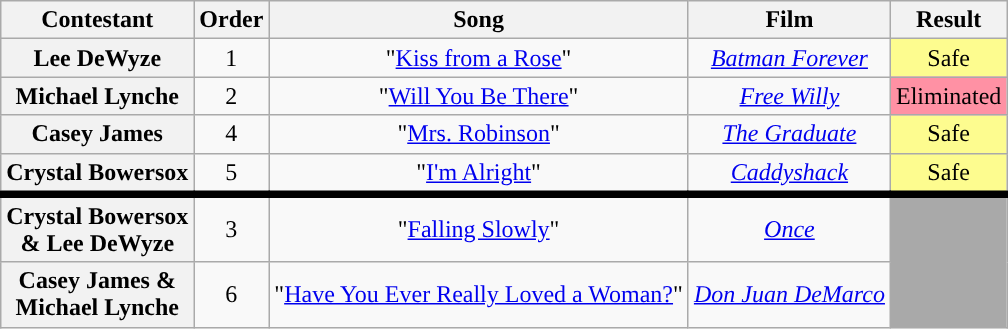<table class="wikitable unsortable" style="text-align:center;">
<tr>
<th scope="col">Contestant</th>
<th scope="col">Order</th>
<th scope="col">Song</th>
<th scope="col">Film</th>
<th scope="col">Result</th>
</tr>
<tr>
<th scope="row">Lee DeWyze</th>
<td>1</td>
<td>"<a href='#'>Kiss from a Rose</a>"</td>
<td><em><a href='#'>Batman Forever</a></em></td>
<td style="background:#FDFC8F">Safe</td>
</tr>
<tr>
<th scope="row">Michael Lynche</th>
<td>2</td>
<td>"<a href='#'>Will You Be There</a>"</td>
<td><em><a href='#'>Free Willy</a></em></td>
<td bgcolor="FF91A4">Eliminated</td>
</tr>
<tr>
<th scope="row">Casey James</th>
<td>4</td>
<td>"<a href='#'>Mrs. Robinson</a>"</td>
<td><em><a href='#'>The Graduate</a></em></td>
<td style="background:#FDFC8F">Safe</td>
</tr>
<tr>
<th scope="row">Crystal Bowersox</th>
<td>5</td>
<td>"<a href='#'>I'm Alright</a>"</td>
<td><em><a href='#'>Caddyshack</a></em></td>
<td style="background:#FDFC8F">Safe</td>
</tr>
<tr style="border-top:5px solid">
<th scope="row">Crystal Bowersox<br>& Lee DeWyze</th>
<td>3</td>
<td>"<a href='#'>Falling Slowly</a>"</td>
<td><em><a href='#'>Once</a></em></td>
<td bgcolor="darkgray" rowspan="2"></td>
</tr>
<tr>
<th scope="row">Casey James &<br>Michael Lynche</th>
<td>6</td>
<td>"<a href='#'>Have You Ever Really Loved a Woman?</a>"</td>
<td><em><a href='#'>Don Juan DeMarco</a></em></td>
</tr>
</table>
